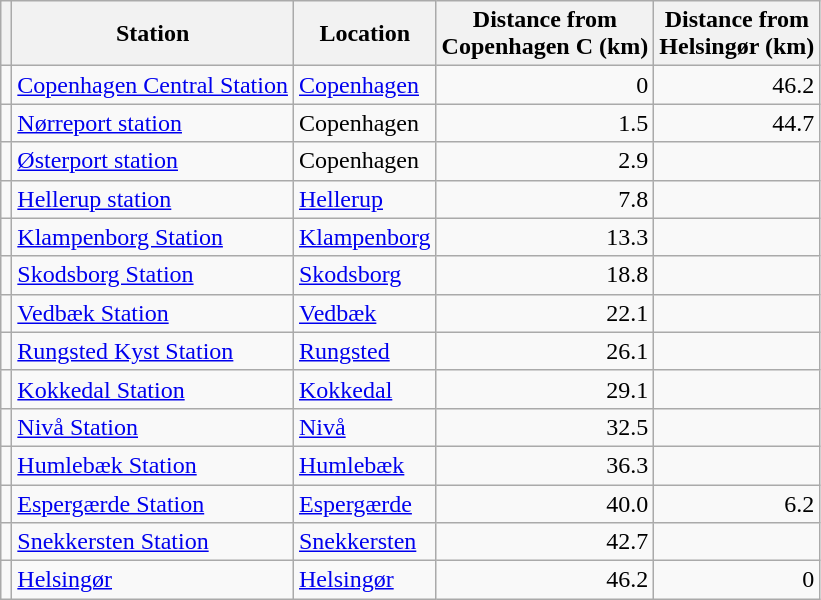<table class=wikitable>
<tr>
<th></th>
<th>Station</th>
<th>Location</th>
<th>Distance from<br>Copenhagen C (km)</th>
<th>Distance from<br>Helsingør (km)</th>
</tr>
<tr>
<td></td>
<td><a href='#'>Copenhagen Central Station</a></td>
<td><a href='#'>Copenhagen</a></td>
<td style="text-align:right;">0</td>
<td style="text-align:right;">46.2</td>
</tr>
<tr>
<td></td>
<td><a href='#'>Nørreport station</a></td>
<td>Copenhagen</td>
<td style="text-align:right;">1.5</td>
<td style="text-align:right;">44.7</td>
</tr>
<tr>
<td></td>
<td><a href='#'>Østerport station</a></td>
<td>Copenhagen</td>
<td style="text-align:right;">2.9</td>
<td style="text-align:right;"></td>
</tr>
<tr>
<td></td>
<td><a href='#'>Hellerup station</a></td>
<td><a href='#'>Hellerup</a></td>
<td style="text-align:right;">7.8</td>
<td style="text-align:right;"></td>
</tr>
<tr>
<td></td>
<td><a href='#'>Klampenborg Station</a></td>
<td><a href='#'>Klampenborg</a></td>
<td style="text-align:right;">13.3</td>
<td style="text-align:right;"></td>
</tr>
<tr>
<td></td>
<td><a href='#'>Skodsborg Station</a></td>
<td><a href='#'>Skodsborg</a></td>
<td style="text-align:right;">18.8</td>
<td style="text-align:right;"></td>
</tr>
<tr>
<td></td>
<td><a href='#'>Vedbæk Station</a></td>
<td><a href='#'>Vedbæk</a></td>
<td style="text-align:right;">22.1</td>
<td style="text-align:right;"></td>
</tr>
<tr>
<td></td>
<td><a href='#'>Rungsted Kyst Station</a></td>
<td><a href='#'>Rungsted</a></td>
<td style="text-align:right;">26.1</td>
<td style="text-align:right;"></td>
</tr>
<tr>
<td></td>
<td><a href='#'>Kokkedal Station</a></td>
<td><a href='#'>Kokkedal</a></td>
<td style="text-align:right;">29.1</td>
<td style="text-align:right;"></td>
</tr>
<tr>
<td></td>
<td><a href='#'>Nivå Station</a></td>
<td><a href='#'>Nivå</a></td>
<td style="text-align:right;">32.5</td>
<td style="text-align:right;"></td>
</tr>
<tr>
<td></td>
<td><a href='#'>Humlebæk Station</a></td>
<td><a href='#'>Humlebæk</a></td>
<td style="text-align:right;">36.3</td>
<td style="text-align:right;"></td>
</tr>
<tr>
<td></td>
<td><a href='#'>Espergærde Station</a></td>
<td><a href='#'>Espergærde</a></td>
<td style="text-align:right;">40.0</td>
<td style="text-align:right;">6.2</td>
</tr>
<tr>
<td></td>
<td><a href='#'>Snekkersten Station</a></td>
<td><a href='#'>Snekkersten</a></td>
<td style="text-align:right;">42.7</td>
<td style="text-align:right;"></td>
</tr>
<tr>
<td></td>
<td><a href='#'>Helsingør</a></td>
<td><a href='#'>Helsingør</a></td>
<td style="text-align:right;">46.2</td>
<td style="text-align:right;">0</td>
</tr>
</table>
